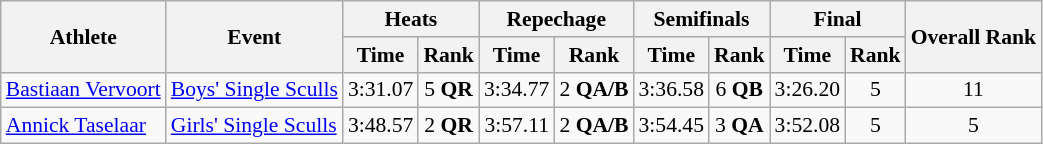<table class="wikitable" style="font-size:90%">
<tr>
<th rowspan="2">Athlete</th>
<th rowspan="2">Event</th>
<th colspan="2">Heats</th>
<th colspan="2">Repechage</th>
<th colspan="2">Semifinals</th>
<th colspan="2">Final</th>
<th rowspan="2">Overall Rank</th>
</tr>
<tr>
<th>Time</th>
<th>Rank</th>
<th>Time</th>
<th>Rank</th>
<th>Time</th>
<th>Rank</th>
<th>Time</th>
<th>Rank</th>
</tr>
<tr>
<td><a href='#'>Bastiaan Vervoort</a></td>
<td><a href='#'>Boys' Single Sculls</a></td>
<td align=center>3:31.07</td>
<td align=center>5 <strong>QR</strong></td>
<td align=center>3:34.77</td>
<td align=center>2 <strong>QA/B</strong></td>
<td align=center>3:36.58</td>
<td align=center>6 <strong>QB</strong></td>
<td align=center>3:26.20</td>
<td align=center>5</td>
<td align=center>11</td>
</tr>
<tr>
<td><a href='#'>Annick Taselaar</a></td>
<td><a href='#'>Girls' Single Sculls</a></td>
<td align=center>3:48.57</td>
<td align=center>2 <strong>QR</strong></td>
<td align=center>3:57.11</td>
<td align=center>2 <strong>QA/B</strong></td>
<td align=center>3:54.45</td>
<td align=center>3 <strong>QA</strong></td>
<td align=center>3:52.08</td>
<td align=center>5</td>
<td align=center>5</td>
</tr>
</table>
